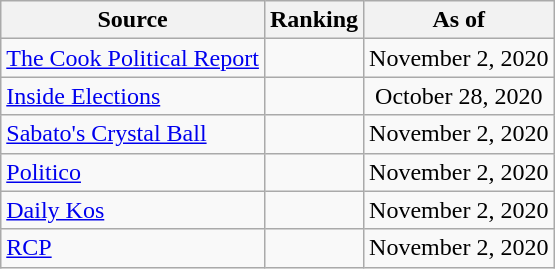<table class="wikitable" style="text-align:center">
<tr>
<th>Source</th>
<th>Ranking</th>
<th>As of</th>
</tr>
<tr>
<td align=left><a href='#'>The Cook Political Report</a></td>
<td></td>
<td>November 2, 2020</td>
</tr>
<tr>
<td align=left><a href='#'>Inside Elections</a></td>
<td></td>
<td>October 28, 2020</td>
</tr>
<tr>
<td align=left><a href='#'>Sabato's Crystal Ball</a></td>
<td></td>
<td>November 2, 2020</td>
</tr>
<tr>
<td align="left"><a href='#'>Politico</a></td>
<td></td>
<td>November 2, 2020</td>
</tr>
<tr>
<td align="left"><a href='#'>Daily Kos</a></td>
<td></td>
<td>November 2, 2020</td>
</tr>
<tr>
<td align="left"><a href='#'>RCP</a></td>
<td></td>
<td>November 2, 2020</td>
</tr>
</table>
